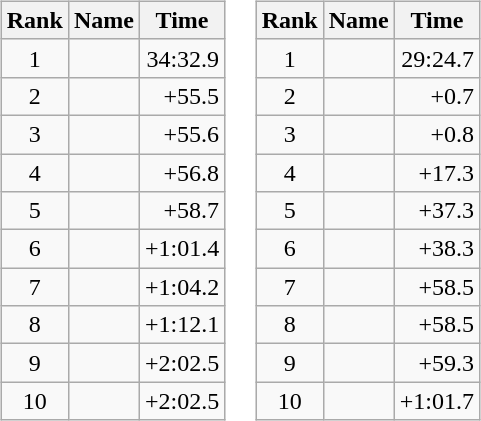<table border="0">
<tr>
<td valign="top"><br><table class="wikitable">
<tr>
<th>Rank</th>
<th>Name</th>
<th>Time</th>
</tr>
<tr>
<td style="text-align:center;">1</td>
<td></td>
<td align="right">34:32.9</td>
</tr>
<tr>
<td style="text-align:center;">2</td>
<td></td>
<td align="right">+55.5</td>
</tr>
<tr>
<td style="text-align:center;">3</td>
<td></td>
<td align="right">+55.6</td>
</tr>
<tr>
<td style="text-align:center;">4</td>
<td></td>
<td align="right">+56.8</td>
</tr>
<tr>
<td style="text-align:center;">5</td>
<td></td>
<td align="right">+58.7</td>
</tr>
<tr>
<td style="text-align:center;">6</td>
<td></td>
<td align="right">+1:01.4</td>
</tr>
<tr>
<td style="text-align:center;">7</td>
<td></td>
<td align="right">+1:04.2</td>
</tr>
<tr>
<td style="text-align:center;">8</td>
<td></td>
<td align="right">+1:12.1</td>
</tr>
<tr>
<td style="text-align:center;">9</td>
<td></td>
<td align="right">+2:02.5</td>
</tr>
<tr>
<td style="text-align:center;">10</td>
<td></td>
<td align="right">+2:02.5</td>
</tr>
</table>
</td>
<td valign="top"><br><table class="wikitable">
<tr>
<th>Rank</th>
<th>Name</th>
<th>Time</th>
</tr>
<tr>
<td style="text-align:center;">1</td>
<td></td>
<td align="right">29:24.7</td>
</tr>
<tr>
<td style="text-align:center;">2</td>
<td></td>
<td align="right">+0.7</td>
</tr>
<tr>
<td style="text-align:center;">3</td>
<td></td>
<td align="right">+0.8</td>
</tr>
<tr>
<td style="text-align:center;">4</td>
<td></td>
<td align="right">+17.3</td>
</tr>
<tr>
<td style="text-align:center;">5</td>
<td></td>
<td align="right">+37.3</td>
</tr>
<tr>
<td style="text-align:center;">6</td>
<td></td>
<td align="right">+38.3</td>
</tr>
<tr>
<td style="text-align:center;">7</td>
<td></td>
<td align="right">+58.5</td>
</tr>
<tr>
<td style="text-align:center;">8</td>
<td></td>
<td align="right">+58.5</td>
</tr>
<tr>
<td style="text-align:center;">9</td>
<td></td>
<td align="right">+59.3</td>
</tr>
<tr>
<td style="text-align:center;">10</td>
<td></td>
<td align="right">+1:01.7</td>
</tr>
</table>
</td>
</tr>
</table>
